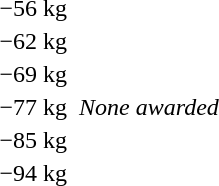<table>
<tr>
<td rowspan=2>−56 kg<br></td>
<td rowspan=2></td>
<td rowspan=2></td>
<td></td>
</tr>
<tr>
<td></td>
</tr>
<tr>
<td rowspan=2>−62 kg<br></td>
<td rowspan=2></td>
<td rowspan=2></td>
<td></td>
</tr>
<tr>
<td></td>
</tr>
<tr>
<td rowspan=2>−69 kg<br></td>
<td rowspan=2></td>
<td rowspan=2></td>
<td></td>
</tr>
<tr>
<td></td>
</tr>
<tr>
<td rowspan=2>−77 kg<br></td>
<td rowspan=2></td>
<td rowspan=2><em>None awarded</em></td>
<td></td>
</tr>
<tr>
<td></td>
</tr>
<tr>
<td rowspan=2>−85 kg<br></td>
<td rowspan=2></td>
<td rowspan=2></td>
<td></td>
</tr>
<tr>
<td></td>
</tr>
<tr>
<td rowspan=2>−94 kg<br></td>
<td rowspan=2></td>
<td rowspan=2></td>
<td></td>
</tr>
<tr>
<td></td>
</tr>
</table>
